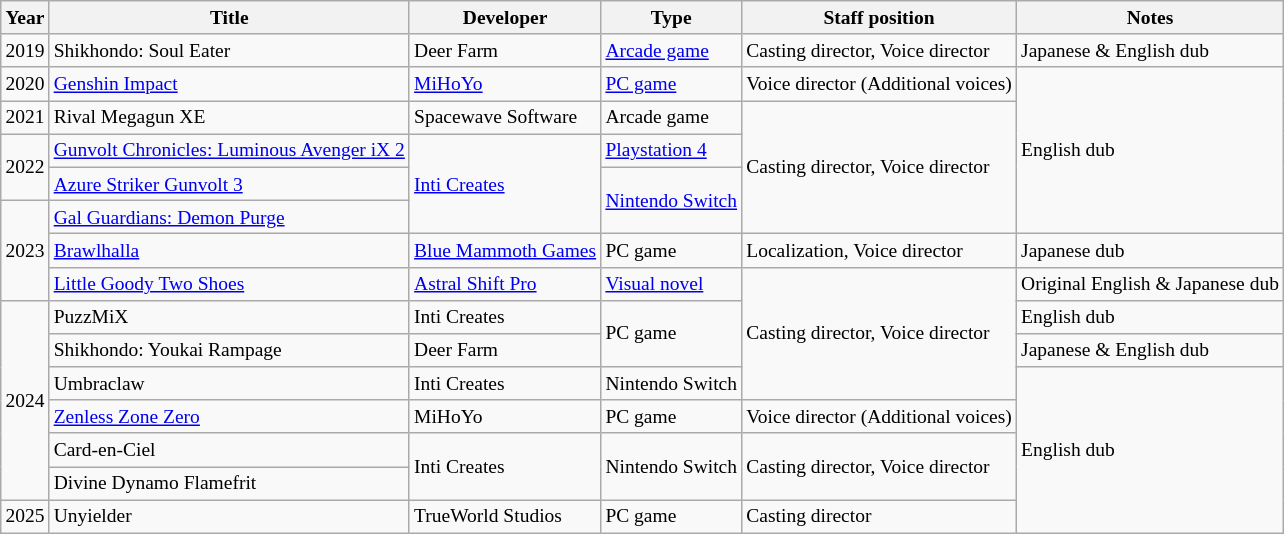<table class="wikitable" style="font-size:small; margin-right:0px;">
<tr>
<th>Year</th>
<th>Title</th>
<th>Developer</th>
<th>Type</th>
<th>Staff position</th>
<th>Notes</th>
</tr>
<tr>
<td>2019</td>
<td>Shikhondo: Soul Eater</td>
<td>Deer Farm</td>
<td><a href='#'>Arcade game</a></td>
<td>Casting director, Voice director</td>
<td>Japanese & English dub</td>
</tr>
<tr>
<td>2020</td>
<td><a href='#'>Genshin Impact</a></td>
<td><a href='#'>MiHoYo</a></td>
<td><a href='#'>PC game</a></td>
<td>Voice director (Additional voices)</td>
<td rowspan="5">English dub</td>
</tr>
<tr>
<td>2021</td>
<td>Rival Megagun XE</td>
<td>Spacewave Software</td>
<td>Arcade game</td>
<td rowspan="4">Casting director, Voice director</td>
</tr>
<tr>
<td rowspan="2">2022</td>
<td><a href='#'>Gunvolt Chronicles: Luminous Avenger iX 2</a></td>
<td rowspan="3"><a href='#'>Inti Creates</a></td>
<td><a href='#'>Playstation 4</a></td>
</tr>
<tr>
<td><a href='#'>Azure Striker Gunvolt 3</a></td>
<td rowspan="2"><a href='#'>Nintendo Switch</a></td>
</tr>
<tr>
<td rowspan="3">2023</td>
<td><a href='#'>Gal Guardians: Demon Purge</a></td>
</tr>
<tr>
<td><a href='#'>Brawlhalla</a></td>
<td><a href='#'>Blue Mammoth Games</a></td>
<td>PC game</td>
<td>Localization, Voice director</td>
<td>Japanese dub</td>
</tr>
<tr>
<td><a href='#'>Little Goody Two Shoes</a></td>
<td><a href='#'>Astral Shift Pro</a></td>
<td><a href='#'>Visual novel</a></td>
<td rowspan="4">Casting director, Voice director</td>
<td>Original English & Japanese dub</td>
</tr>
<tr>
<td rowspan="6">2024</td>
<td>PuzzMiX</td>
<td>Inti Creates</td>
<td rowspan="2">PC game</td>
<td>English dub</td>
</tr>
<tr>
<td>Shikhondo: Youkai Rampage</td>
<td>Deer Farm</td>
<td>Japanese & English dub</td>
</tr>
<tr>
<td>Umbraclaw</td>
<td>Inti Creates</td>
<td>Nintendo Switch</td>
<td rowspan="5">English dub</td>
</tr>
<tr>
<td><a href='#'>Zenless Zone Zero</a></td>
<td>MiHoYo</td>
<td>PC game</td>
<td>Voice director (Additional voices)</td>
</tr>
<tr>
<td>Card-en-Ciel</td>
<td rowspan="2">Inti Creates</td>
<td rowspan="2">Nintendo Switch</td>
<td rowspan="2">Casting director, Voice director</td>
</tr>
<tr>
<td>Divine Dynamo Flamefrit</td>
</tr>
<tr>
<td>2025</td>
<td>Unyielder</td>
<td>TrueWorld Studios</td>
<td>PC game</td>
<td>Casting director</td>
</tr>
</table>
